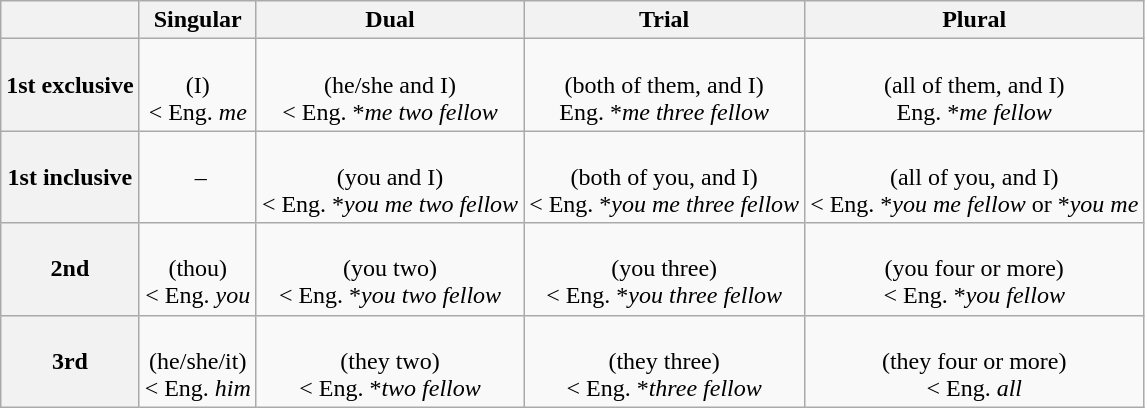<table class="wikitable">
<tr>
<th></th>
<th>Singular</th>
<th>Dual</th>
<th>Trial</th>
<th>Plural</th>
</tr>
<tr align="center">
<th>1st exclusive</th>
<td><br>(I)<br>< Eng. <em>me</em></td>
<td><br>(he/she and I)<br>< Eng. *<em>me two fellow</em></td>
<td><br>(both of them, and I)<br>Eng. *<em>me three fellow</em></td>
<td><br>(all of them, and I)<br>Eng. *<em>me fellow</em></td>
</tr>
<tr align="center">
<th>1st inclusive</th>
<td> –</td>
<td><br>(you and I)<br>< Eng. *<em>you me two fellow</em></td>
<td><br>(both of you, and I)<br>< Eng. *<em>you me three fellow</em></td>
<td><br>(all of you, and I)<br>< Eng. *<em>you me fellow</em> or *<em>you me</em></td>
</tr>
<tr align="center">
<th>2nd</th>
<td><br>(thou)<br>< Eng. <em>you</em></td>
<td><br>(you two)<br>< Eng. *<em>you two fellow</em></td>
<td><br>(you three)<br>< Eng. *<em>you three fellow</em></td>
<td><br>(you four or more)<br>< Eng. *<em>you fellow</em></td>
</tr>
<tr align="center">
<th>3rd</th>
<td><br>(he/she/it)<br>< Eng. <em>him</em></td>
<td><br>(they two)<br>< Eng. *<em>two fellow</em></td>
<td><br>(they three)<br>< Eng. *<em>three fellow</em></td>
<td><br>(they four or more)<br>< Eng. <em>all</em></td>
</tr>
</table>
